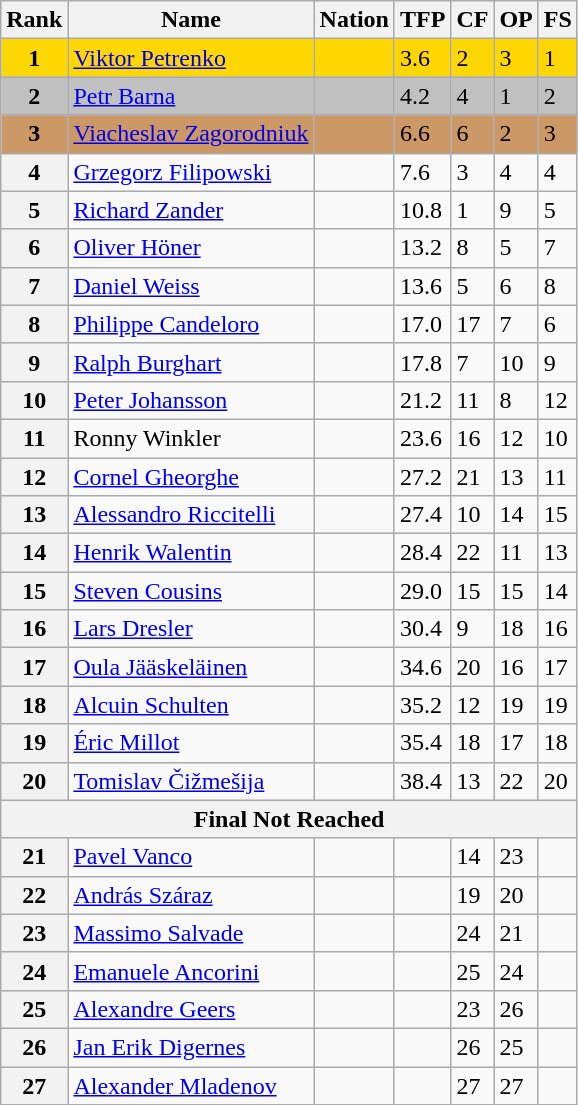<table class="wikitable">
<tr>
<th>Rank</th>
<th>Name</th>
<th>Nation</th>
<th>TFP</th>
<th>CF</th>
<th>OP</th>
<th>FS</th>
</tr>
<tr bgcolor="gold">
<td align="center"><strong>1</strong></td>
<td><a href='#'>Viktor Petrenko</a></td>
<td></td>
<td>3.6</td>
<td>2</td>
<td>3</td>
<td>1</td>
</tr>
<tr bgcolor="silver">
<td align="center"><strong>2</strong></td>
<td><a href='#'>Petr Barna</a></td>
<td></td>
<td>4.2</td>
<td>4</td>
<td>1</td>
<td>2</td>
</tr>
<tr bgcolor="cc9966">
<td align="center"><strong>3</strong></td>
<td><a href='#'>Viacheslav Zagorodniuk</a></td>
<td></td>
<td>6.6</td>
<td>6</td>
<td>2</td>
<td>3</td>
</tr>
<tr>
<th>4</th>
<td><a href='#'>Grzegorz Filipowski</a></td>
<td></td>
<td>7.6</td>
<td>3</td>
<td>4</td>
<td>4</td>
</tr>
<tr>
<th>5</th>
<td><a href='#'>Richard Zander</a></td>
<td></td>
<td>10.8</td>
<td>1</td>
<td>9</td>
<td>5</td>
</tr>
<tr>
<th>6</th>
<td><a href='#'>Oliver Höner</a></td>
<td></td>
<td>13.2</td>
<td>8</td>
<td>5</td>
<td>7</td>
</tr>
<tr>
<th>7</th>
<td><a href='#'>Daniel Weiss</a></td>
<td></td>
<td>13.6</td>
<td>5</td>
<td>6</td>
<td>8</td>
</tr>
<tr>
<th>8</th>
<td><a href='#'>Philippe Candeloro</a></td>
<td></td>
<td>17.0</td>
<td>17</td>
<td>7</td>
<td>6</td>
</tr>
<tr>
<th>9</th>
<td><a href='#'>Ralph Burghart</a></td>
<td></td>
<td>17.8</td>
<td>7</td>
<td>10</td>
<td>9</td>
</tr>
<tr>
<th>10</th>
<td><a href='#'>Peter Johansson</a></td>
<td></td>
<td>21.2</td>
<td>11</td>
<td>8</td>
<td>12</td>
</tr>
<tr>
<th>11</th>
<td>Ronny Winkler</td>
<td></td>
<td>23.6</td>
<td>16</td>
<td>12</td>
<td>10</td>
</tr>
<tr>
<th>12</th>
<td><a href='#'>Cornel Gheorghe</a></td>
<td></td>
<td>27.2</td>
<td>21</td>
<td>13</td>
<td>11</td>
</tr>
<tr>
<th>13</th>
<td><a href='#'>Alessandro Riccitelli</a></td>
<td></td>
<td>27.4</td>
<td>10</td>
<td>14</td>
<td>15</td>
</tr>
<tr>
<th>14</th>
<td><a href='#'>Henrik Walentin</a></td>
<td></td>
<td>28.4</td>
<td>22</td>
<td>11</td>
<td>13</td>
</tr>
<tr>
<th>15</th>
<td><a href='#'>Steven Cousins</a></td>
<td></td>
<td>29.0</td>
<td>15</td>
<td>15</td>
<td>14</td>
</tr>
<tr>
<th>16</th>
<td><a href='#'>Lars Dresler</a></td>
<td></td>
<td>30.4</td>
<td>9</td>
<td>18</td>
<td>16</td>
</tr>
<tr>
<th>17</th>
<td><a href='#'>Oula Jääskeläinen</a></td>
<td></td>
<td>34.6</td>
<td>20</td>
<td>16</td>
<td>17</td>
</tr>
<tr>
<th>18</th>
<td><a href='#'>Alcuin Schulten</a></td>
<td></td>
<td>35.2</td>
<td>12</td>
<td>19</td>
<td>19</td>
</tr>
<tr>
<th>19</th>
<td><a href='#'>Éric Millot</a></td>
<td></td>
<td>35.4</td>
<td>18</td>
<td>17</td>
<td>18</td>
</tr>
<tr>
<th>20</th>
<td><a href='#'>Tomislav Čižmešija</a></td>
<td></td>
<td>38.4</td>
<td>13</td>
<td>22</td>
<td>20</td>
</tr>
<tr>
<th colspan=7>Final Not Reached</th>
</tr>
<tr>
<th>21</th>
<td><a href='#'>Pavel Vanco</a></td>
<td></td>
<td></td>
<td>14</td>
<td>23</td>
<td></td>
</tr>
<tr>
<th>22</th>
<td><a href='#'>András Száraz</a></td>
<td></td>
<td></td>
<td>19</td>
<td>20</td>
<td></td>
</tr>
<tr>
<th>23</th>
<td><a href='#'>Massimo Salvade</a></td>
<td></td>
<td></td>
<td>24</td>
<td>21</td>
<td></td>
</tr>
<tr>
<th>24</th>
<td><a href='#'>Emanuele Ancorini</a></td>
<td></td>
<td></td>
<td>25</td>
<td>24</td>
<td></td>
</tr>
<tr>
<th>25</th>
<td><a href='#'>Alexandre Geers</a></td>
<td></td>
<td></td>
<td>23</td>
<td>26</td>
<td></td>
</tr>
<tr>
<th>26</th>
<td><a href='#'>Jan Erik Digernes</a></td>
<td></td>
<td></td>
<td>26</td>
<td>25</td>
<td></td>
</tr>
<tr>
<th>27</th>
<td><a href='#'>Alexander Mladenov</a></td>
<td></td>
<td></td>
<td>27</td>
<td>27</td>
<td></td>
</tr>
</table>
